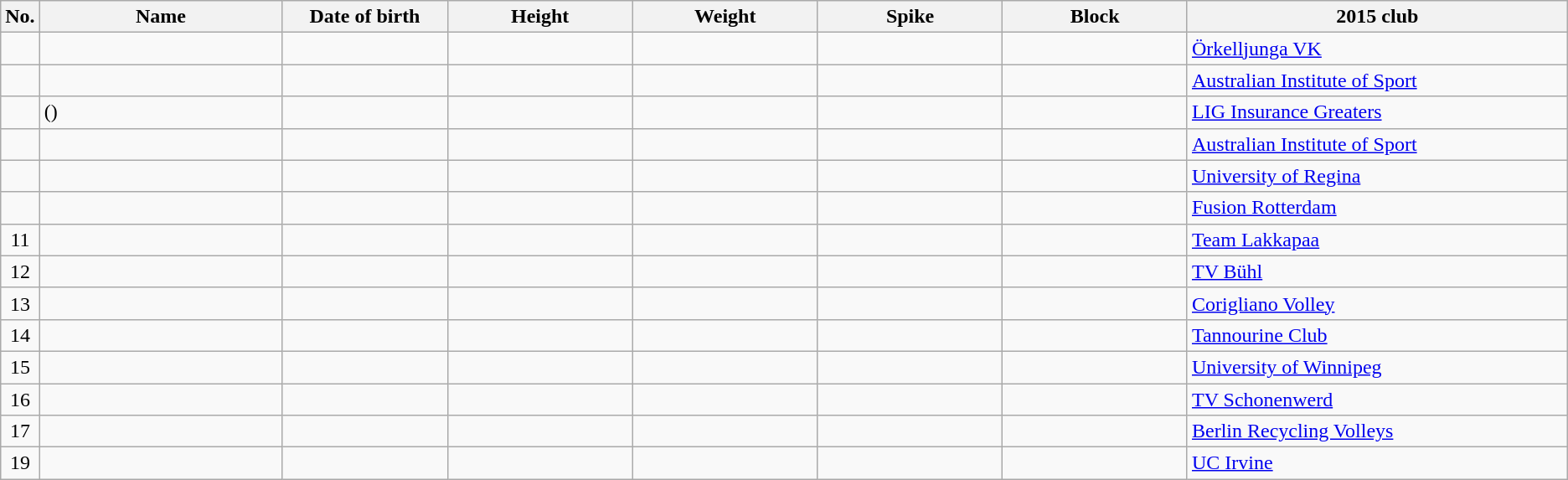<table class="wikitable sortable" style="font-size:100%; text-align:center;">
<tr>
<th>No.</th>
<th style="width:12em">Name</th>
<th style="width:8em">Date of birth</th>
<th style="width:9em">Height</th>
<th style="width:9em">Weight</th>
<th style="width:9em">Spike</th>
<th style="width:9em">Block</th>
<th style="width:19em">2015 club</th>
</tr>
<tr>
<td></td>
<td align=left></td>
<td align=right></td>
<td></td>
<td></td>
<td></td>
<td></td>
<td align=left> <a href='#'>Örkelljunga VK</a></td>
</tr>
<tr>
<td></td>
<td align=left></td>
<td align=right></td>
<td></td>
<td></td>
<td></td>
<td></td>
<td align=left> <a href='#'>Australian Institute of Sport</a></td>
</tr>
<tr>
<td></td>
<td align=left> ()</td>
<td align=right></td>
<td></td>
<td></td>
<td></td>
<td></td>
<td align=left> <a href='#'>LIG Insurance Greaters</a></td>
</tr>
<tr>
<td></td>
<td align=left></td>
<td align=right></td>
<td></td>
<td></td>
<td></td>
<td></td>
<td align=left> <a href='#'>Australian Institute of Sport</a></td>
</tr>
<tr>
<td></td>
<td align=left></td>
<td align=right></td>
<td></td>
<td></td>
<td></td>
<td></td>
<td align=left> <a href='#'>University of Regina</a></td>
</tr>
<tr>
<td></td>
<td align=left></td>
<td align=right></td>
<td></td>
<td></td>
<td></td>
<td></td>
<td align=left> <a href='#'>Fusion Rotterdam</a></td>
</tr>
<tr>
<td>11</td>
<td align=left></td>
<td align=right></td>
<td></td>
<td></td>
<td></td>
<td></td>
<td align=left> <a href='#'>Team Lakkapaa</a></td>
</tr>
<tr>
<td>12</td>
<td align=left></td>
<td align=right></td>
<td></td>
<td></td>
<td></td>
<td></td>
<td align=left> <a href='#'>TV Bühl</a></td>
</tr>
<tr>
<td>13</td>
<td align=left></td>
<td align=right></td>
<td></td>
<td></td>
<td></td>
<td></td>
<td align=left> <a href='#'>Corigliano Volley</a></td>
</tr>
<tr>
<td>14</td>
<td align=left></td>
<td align=right></td>
<td></td>
<td></td>
<td></td>
<td></td>
<td align=left> <a href='#'>Tannourine Club</a></td>
</tr>
<tr>
<td>15</td>
<td align=left></td>
<td align=right></td>
<td></td>
<td></td>
<td></td>
<td></td>
<td align=left> <a href='#'>University of Winnipeg</a></td>
</tr>
<tr>
<td>16</td>
<td align=left></td>
<td align=right></td>
<td></td>
<td></td>
<td></td>
<td></td>
<td align=left> <a href='#'>TV Schonenwerd</a></td>
</tr>
<tr>
<td>17</td>
<td align=left></td>
<td align=right></td>
<td></td>
<td></td>
<td></td>
<td></td>
<td align=left> <a href='#'>Berlin Recycling Volleys</a></td>
</tr>
<tr>
<td>19</td>
<td align=left></td>
<td align=right></td>
<td></td>
<td></td>
<td></td>
<td></td>
<td align=left> <a href='#'>UC Irvine</a></td>
</tr>
</table>
